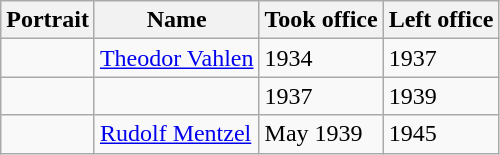<table class="wikitable sortable">
<tr>
<th>Portrait</th>
<th>Name</th>
<th>Took office</th>
<th>Left office</th>
</tr>
<tr>
<td></td>
<td><a href='#'>Theodor Vahlen</a></td>
<td>1934</td>
<td>1937</td>
</tr>
<tr>
<td></td>
<td></td>
<td>1937</td>
<td>1939</td>
</tr>
<tr>
<td></td>
<td><a href='#'>Rudolf Mentzel</a></td>
<td>May 1939</td>
<td>1945</td>
</tr>
</table>
